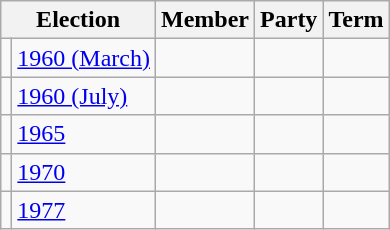<table class="wikitable">
<tr>
<th colspan="2">Election</th>
<th>Member</th>
<th>Party</th>
<th>Term</th>
</tr>
<tr>
<td style="background-color: "></td>
<td><a href='#'>1960 (March)</a></td>
<td></td>
<td></td>
<td></td>
</tr>
<tr>
<td style="background-color: "></td>
<td><a href='#'>1960 (July)</a></td>
<td></td>
<td></td>
<td></td>
</tr>
<tr>
<td style="background-color: "></td>
<td><a href='#'>1965</a></td>
<td></td>
<td></td>
<td></td>
</tr>
<tr>
<td style="background-color: "></td>
<td><a href='#'>1970</a></td>
<td></td>
<td></td>
<td></td>
</tr>
<tr>
<td style="background-color: "></td>
<td><a href='#'>1977</a></td>
<td></td>
<td></td>
<td></td>
</tr>
</table>
